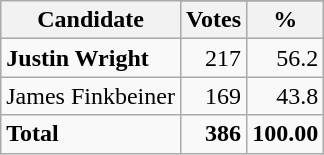<table class="wikitable">
<tr>
<th rowspan=2>Candidate</th>
</tr>
<tr>
<th>Votes</th>
<th>%</th>
</tr>
<tr>
<td><strong>Justin Wright</strong></td>
<td style="text-align:right">217</td>
<td style="text-align:right">56.2</td>
</tr>
<tr>
<td>James Finkbeiner</td>
<td style="text-align:right">169</td>
<td style="text-align:right">43.8</td>
</tr>
<tr>
<td><strong>Total</strong></td>
<td style="text-align:right"><strong>386</strong></td>
<td style="text-align:right"><strong>100.00</strong></td>
</tr>
</table>
